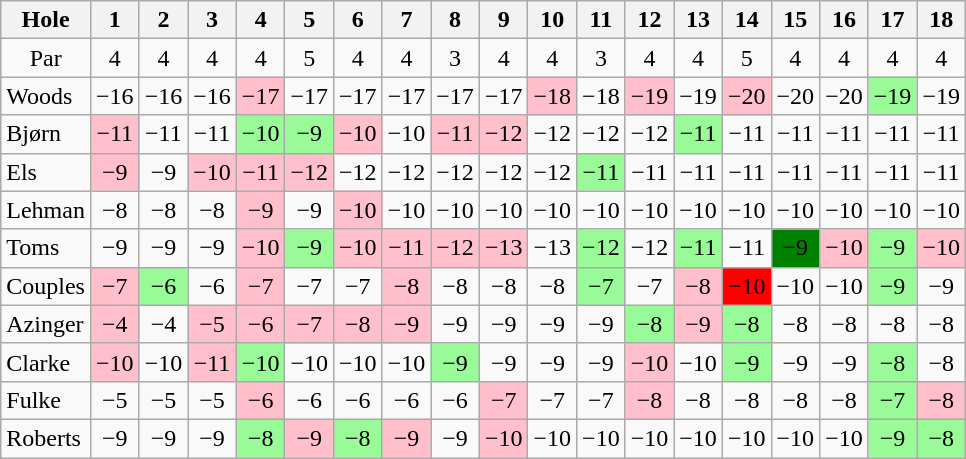<table class="wikitable" style="text-align:center">
<tr>
<th>Hole</th>
<th>1</th>
<th>2</th>
<th>3</th>
<th>4</th>
<th>5</th>
<th>6</th>
<th>7</th>
<th>8</th>
<th>9</th>
<th>10</th>
<th>11</th>
<th>12</th>
<th>13</th>
<th>14</th>
<th>15</th>
<th>16</th>
<th>17</th>
<th>18</th>
</tr>
<tr>
<td>Par</td>
<td>4</td>
<td>4</td>
<td>4</td>
<td>4</td>
<td>5</td>
<td>4</td>
<td>4</td>
<td>3</td>
<td>4</td>
<td>4</td>
<td>3</td>
<td>4</td>
<td>4</td>
<td>5</td>
<td>4</td>
<td>4</td>
<td>4</td>
<td>4</td>
</tr>
<tr>
<td align=left> Woods</td>
<td>−16</td>
<td>−16</td>
<td>−16</td>
<td style="background: Pink;">−17</td>
<td>−17</td>
<td>−17</td>
<td>−17</td>
<td>−17</td>
<td>−17</td>
<td style="background: Pink;">−18</td>
<td>−18</td>
<td style="background: Pink;">−19</td>
<td>−19</td>
<td style="background: Pink;">−20</td>
<td>−20</td>
<td>−20</td>
<td style="background: PaleGreen;">−19</td>
<td>−19</td>
</tr>
<tr>
<td align=left> Bjørn</td>
<td style="background: Pink;">−11</td>
<td>−11</td>
<td>−11</td>
<td style="background: PaleGreen;">−10</td>
<td style="background: PaleGreen;">−9</td>
<td style="background: Pink;">−10</td>
<td>−10</td>
<td style="background: Pink;">−11</td>
<td style="background: Pink;">−12</td>
<td>−12</td>
<td>−12</td>
<td>−12</td>
<td style="background: PaleGreen;">−11</td>
<td>−11</td>
<td>−11</td>
<td>−11</td>
<td>−11</td>
<td>−11</td>
</tr>
<tr>
<td align=left> Els</td>
<td style="background: Pink;">−9</td>
<td>−9</td>
<td style="background: Pink;">−10</td>
<td style="background: Pink;">−11</td>
<td style="background: Pink;">−12</td>
<td>−12</td>
<td>−12</td>
<td>−12</td>
<td>−12</td>
<td>−12</td>
<td style="background: PaleGreen;">−11</td>
<td>−11</td>
<td>−11</td>
<td>−11</td>
<td>−11</td>
<td>−11</td>
<td>−11</td>
<td>−11</td>
</tr>
<tr>
<td align=left> Lehman</td>
<td>−8</td>
<td>−8</td>
<td>−8</td>
<td style="background: Pink;">−9</td>
<td>−9</td>
<td style="background: Pink;">−10</td>
<td>−10</td>
<td>−10</td>
<td>−10</td>
<td>−10</td>
<td>−10</td>
<td>−10</td>
<td>−10</td>
<td>−10</td>
<td>−10</td>
<td>−10</td>
<td>−10</td>
<td>−10</td>
</tr>
<tr>
<td align=left> Toms</td>
<td>−9</td>
<td>−9</td>
<td>−9</td>
<td style="background: Pink;">−10</td>
<td style="background: PaleGreen;">−9</td>
<td style="background: Pink;">−10</td>
<td style="background: Pink;">−11</td>
<td style="background: Pink;">−12</td>
<td style="background: Pink;">−13</td>
<td>−13</td>
<td style="background: PaleGreen;">−12</td>
<td>−12</td>
<td style="background: PaleGreen;">−11</td>
<td>−11</td>
<td style="background: Green;">−9</td>
<td style="background: Pink;">−10</td>
<td style="background: PaleGreen;">−9</td>
<td style="background: Pink;">−10</td>
</tr>
<tr>
<td align=left> Couples</td>
<td style="background: Pink;">−7</td>
<td style="background: PaleGreen;">−6</td>
<td>−6</td>
<td style="background: Pink;">−7</td>
<td>−7</td>
<td>−7</td>
<td style="background: Pink;">−8</td>
<td>−8</td>
<td>−8</td>
<td>−8</td>
<td style="background: PaleGreen;">−7</td>
<td>−7</td>
<td style="background: Pink;">−8</td>
<td style="background: Red;">−10</td>
<td>−10</td>
<td>−10</td>
<td style="background: PaleGreen;">−9</td>
<td>−9</td>
</tr>
<tr>
<td align=left> Azinger</td>
<td style="background: Pink;">−4</td>
<td>−4</td>
<td style="background: Pink;">−5</td>
<td style="background: Pink;">−6</td>
<td style="background: Pink;">−7</td>
<td style="background: Pink;">−8</td>
<td style="background: Pink;">−9</td>
<td>−9</td>
<td>−9</td>
<td>−9</td>
<td>−9</td>
<td style="background: PaleGreen;">−8</td>
<td style="background: Pink;">−9</td>
<td style="background: PaleGreen;">−8</td>
<td>−8</td>
<td>−8</td>
<td>−8</td>
<td>−8</td>
</tr>
<tr>
<td align=left> Clarke</td>
<td style="background: Pink;">−10</td>
<td>−10</td>
<td style="background: Pink;">−11</td>
<td style="background: PaleGreen;">−10</td>
<td>−10</td>
<td>−10</td>
<td>−10</td>
<td style="background: PaleGreen;">−9</td>
<td>−9</td>
<td>−9</td>
<td>−9</td>
<td style="background: Pink;">−10</td>
<td>−10</td>
<td style="background: PaleGreen;">−9</td>
<td>−9</td>
<td>−9</td>
<td style="background: PaleGreen;">−8</td>
<td>−8</td>
</tr>
<tr>
<td align=left> Fulke</td>
<td>−5</td>
<td>−5</td>
<td>−5</td>
<td style="background: Pink;">−6</td>
<td>−6</td>
<td>−6</td>
<td>−6</td>
<td>−6</td>
<td style="background: Pink;">−7</td>
<td>−7</td>
<td>−7</td>
<td style="background: Pink;">−8</td>
<td>−8</td>
<td>−8</td>
<td>−8</td>
<td>−8</td>
<td style="background: PaleGreen;">−7</td>
<td style="background: Pink;">−8</td>
</tr>
<tr>
<td align=left> Roberts</td>
<td>−9</td>
<td>−9</td>
<td>−9</td>
<td style="background: PaleGreen;">−8</td>
<td style="background: Pink;">−9</td>
<td style="background: PaleGreen;">−8</td>
<td style="background: Pink;">−9</td>
<td>−9</td>
<td style="background: Pink;">−10</td>
<td>−10</td>
<td>−10</td>
<td>−10</td>
<td>−10</td>
<td>−10</td>
<td>−10</td>
<td>−10</td>
<td style="background: PaleGreen;">−9</td>
<td style="background: PaleGreen;">−8</td>
</tr>
</table>
